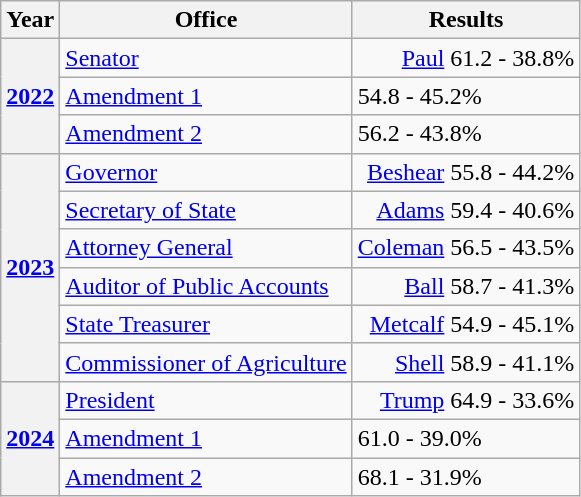<table class=wikitable>
<tr>
<th>Year</th>
<th>Office</th>
<th>Results</th>
</tr>
<tr>
<th rowspan=3><a href='#'>2022</a></th>
<td><a href='#'>Senator</a></td>
<td align="right" ><a href='#'>Paul</a> 61.2 - 38.8%</td>
</tr>
<tr>
<td><a href='#'>Amendment 1</a></td>
<td> 54.8 - 45.2%</td>
</tr>
<tr>
<td><a href='#'>Amendment 2</a></td>
<td> 56.2 - 43.8%</td>
</tr>
<tr>
<th rowspan=6><a href='#'>2023</a></th>
<td><a href='#'>Governor</a></td>
<td align="right" ><a href='#'>Beshear</a> 55.8 - 44.2%</td>
</tr>
<tr>
<td><a href='#'>Secretary of State</a></td>
<td align="right" ><a href='#'>Adams</a> 59.4 - 40.6%</td>
</tr>
<tr>
<td><a href='#'>Attorney General</a></td>
<td align="right" ><a href='#'>Coleman</a> 56.5 - 43.5%</td>
</tr>
<tr>
<td><a href='#'>Auditor of Public Accounts</a></td>
<td align="right" ><a href='#'>Ball</a> 58.7 - 41.3%</td>
</tr>
<tr>
<td><a href='#'>State Treasurer</a></td>
<td align="right" ><a href='#'>Metcalf</a> 54.9 - 45.1%</td>
</tr>
<tr>
<td><a href='#'>Commissioner of Agriculture</a></td>
<td align="right" ><a href='#'>Shell</a> 58.9 - 41.1%</td>
</tr>
<tr>
<th rowspan=3><a href='#'>2024</a></th>
<td><a href='#'>President</a></td>
<td align="right" ><a href='#'>Trump</a> 64.9 - 33.6%</td>
</tr>
<tr>
<td><a href='#'>Amendment 1</a></td>
<td> 61.0 - 39.0%</td>
</tr>
<tr>
<td><a href='#'>Amendment 2</a></td>
<td> 68.1 - 31.9%</td>
</tr>
</table>
